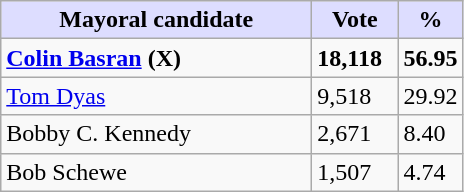<table class="wikitable">
<tr>
<th style="background:#ddf;" width="200px">Mayoral candidate</th>
<th style="background:#ddf;" width="50px">Vote</th>
<th style="background:#ddf;" width="30px">%</th>
</tr>
<tr>
<td><strong><a href='#'>Colin Basran</a> (X)</strong></td>
<td><strong>18,118</strong></td>
<td><strong>56.95</strong></td>
</tr>
<tr>
<td><a href='#'>Tom Dyas</a></td>
<td>9,518</td>
<td>29.92</td>
</tr>
<tr>
<td>Bobby C. Kennedy</td>
<td>2,671</td>
<td>8.40</td>
</tr>
<tr>
<td>Bob Schewe</td>
<td>1,507</td>
<td>4.74</td>
</tr>
</table>
